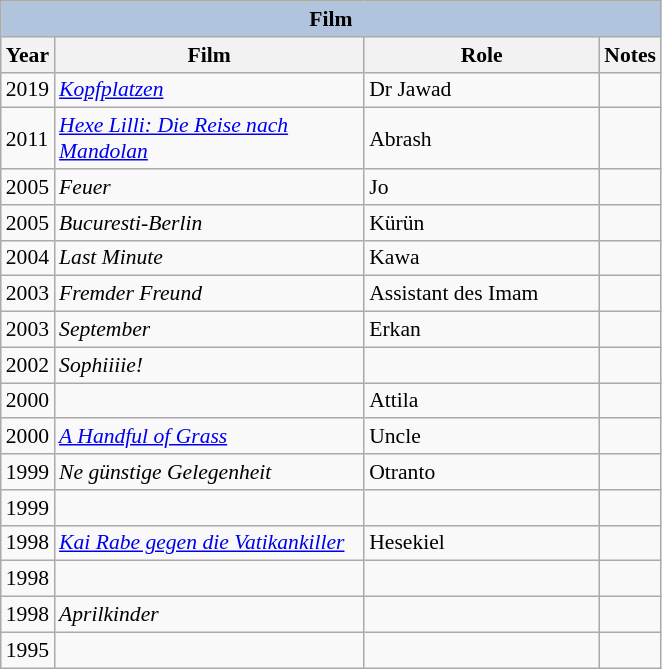<table class="wikitable" style="font-size: 90%;">
<tr>
<th colspan="4" style="background: LightSteelBlue;">Film</th>
</tr>
<tr>
<th align="center">Year</th>
<th width="200">Film</th>
<th width="150">Role</th>
<th>Notes</th>
</tr>
<tr>
<td>2019</td>
<td><em><a href='#'>Kopfplatzen</a></em></td>
<td>Dr Jawad</td>
<td></td>
</tr>
<tr>
<td>2011</td>
<td><em><a href='#'>Hexe Lilli: Die Reise nach Mandolan</a></em></td>
<td>Abrash</td>
</tr>
<tr>
<td>2005</td>
<td><em>Feuer</em></td>
<td>Jo</td>
<td></td>
</tr>
<tr>
<td>2005</td>
<td><em>Bucuresti-Berlin</em></td>
<td>Kürün</td>
<td></td>
</tr>
<tr>
<td>2004</td>
<td><em>Last Minute</em></td>
<td>Kawa</td>
<td></td>
</tr>
<tr>
<td>2003</td>
<td><em>Fremder Freund</em></td>
<td>Assistant des Imam</td>
<td></td>
</tr>
<tr>
<td>2003</td>
<td><em>September</em></td>
<td>Erkan</td>
<td></td>
</tr>
<tr>
<td>2002</td>
<td><em>Sophiiiie!</em></td>
<td></td>
<td></td>
</tr>
<tr>
<td>2000</td>
<td><em></em></td>
<td>Attila</td>
<td></td>
</tr>
<tr>
<td>2000</td>
<td><em><a href='#'>A Handful of Grass</a></em></td>
<td>Uncle</td>
<td></td>
</tr>
<tr>
<td>1999</td>
<td><em>Ne günstige Gelegenheit</em></td>
<td>Otranto</td>
<td></td>
</tr>
<tr>
<td>1999</td>
<td><em></em></td>
<td></td>
<td></td>
</tr>
<tr>
<td>1998</td>
<td><em><a href='#'>Kai Rabe gegen die Vatikankiller</a></em></td>
<td>Hesekiel</td>
<td></td>
</tr>
<tr>
<td>1998</td>
<td><em></em></td>
<td></td>
<td></td>
</tr>
<tr>
<td>1998</td>
<td><em>Aprilkinder</em></td>
<td></td>
<td></td>
</tr>
<tr>
<td>1995</td>
<td><em></em></td>
<td></td>
<td></td>
</tr>
</table>
